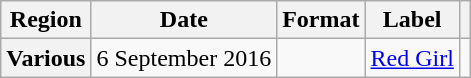<table class="wikitable plainrowheaders">
<tr>
<th scope="col">Region</th>
<th scope="col">Date</th>
<th scope="col">Format</th>
<th scope="col">Label</th>
<th scope="col"></th>
</tr>
<tr>
<th scope="row">Various</th>
<td>6 September 2016</td>
<td></td>
<td><a href='#'>Red Girl</a></td>
<td></td>
</tr>
</table>
